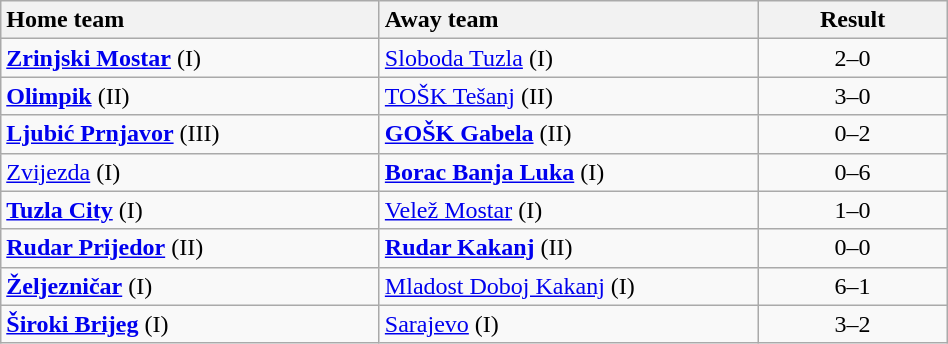<table class="wikitable" style="width:50%">
<tr>
<th style="width:40%; text-align:left">Home team</th>
<th style="width:40%; text-align:left">Away team</th>
<th>Result</th>
</tr>
<tr>
<td><strong><a href='#'>Zrinjski Mostar</a></strong> (I)</td>
<td><a href='#'>Sloboda Tuzla</a> (I)</td>
<td style="text-align:center">2–0</td>
</tr>
<tr>
<td><strong><a href='#'>Olimpik</a></strong> (II)</td>
<td><a href='#'>TOŠK Tešanj</a> (II)</td>
<td style="text-align:center">3–0</td>
</tr>
<tr>
<td><strong><a href='#'>Ljubić Prnjavor</a></strong> (III)</td>
<td><strong><a href='#'>GOŠK Gabela</a></strong> (II)</td>
<td style="text-align:center">0–2</td>
</tr>
<tr>
<td><a href='#'>Zvijezda</a> (I)</td>
<td><strong><a href='#'>Borac Banja Luka</a></strong> (I)</td>
<td style="text-align:center">0–6</td>
</tr>
<tr>
<td><strong><a href='#'>Tuzla City</a></strong> (I)</td>
<td><a href='#'>Velež Mostar</a> (I)</td>
<td style="text-align:center">1–0</td>
</tr>
<tr>
<td><strong><a href='#'>Rudar Prijedor</a></strong> (II)</td>
<td><strong><a href='#'>Rudar Kakanj</a></strong> (II)</td>
<td style="text-align:center">0–0 </td>
</tr>
<tr>
<td><strong><a href='#'>Željezničar</a></strong> (I)</td>
<td><a href='#'>Mladost Doboj Kakanj</a> (I)</td>
<td style="text-align:center">6–1</td>
</tr>
<tr>
<td><strong><a href='#'>Široki Brijeg</a></strong> (I)</td>
<td><a href='#'>Sarajevo</a> (I)</td>
<td style="text-align:center">3–2</td>
</tr>
</table>
